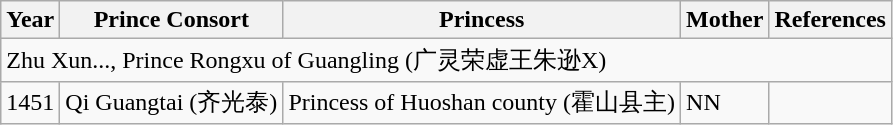<table class="wikitable">
<tr>
<th>Year</th>
<th>Prince Consort</th>
<th>Princess</th>
<th>Mother</th>
<th>References</th>
</tr>
<tr>
<td colspan="5">Zhu Xun..., Prince Rongxu of Guangling (广灵荣虚王朱逊X)</td>
</tr>
<tr>
<td>1451</td>
<td>Qi Guangtai (齐光泰)</td>
<td>Princess of Huoshan county (霍山县主)</td>
<td>NN</td>
<td></td>
</tr>
</table>
